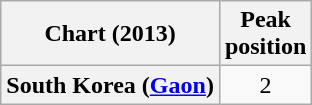<table class="wikitable plainrowheaders" style="text-align:center;">
<tr>
<th>Chart (2013)</th>
<th>Peak<br>position</th>
</tr>
<tr>
<th scope=row>South Korea (<a href='#'>Gaon</a>)</th>
<td>2</td>
</tr>
</table>
